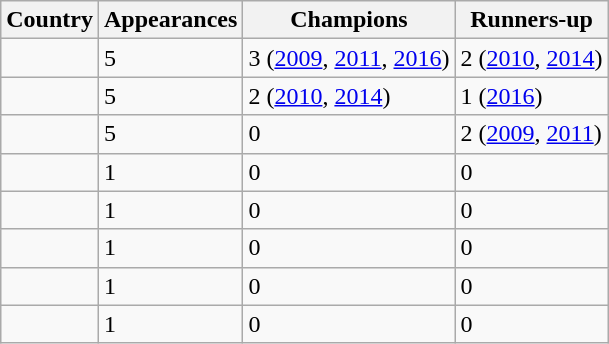<table class="wikitable sortable" style="text-align:left;">
<tr rank>
<th>Country</th>
<th>Appearances</th>
<th>Champions</th>
<th>Runners-up</th>
</tr>
<tr>
<td align=left></td>
<td>5</td>
<td>3 (<a href='#'>2009</a>, <a href='#'>2011</a>, <a href='#'>2016</a>)</td>
<td>2 (<a href='#'>2010</a>, <a href='#'>2014</a>)</td>
</tr>
<tr>
<td align=left></td>
<td>5</td>
<td>2 (<a href='#'>2010</a>, <a href='#'>2014</a>)</td>
<td>1 (<a href='#'>2016</a>)</td>
</tr>
<tr>
<td align=left></td>
<td>5</td>
<td>0</td>
<td>2 (<a href='#'>2009</a>, <a href='#'>2011</a>)</td>
</tr>
<tr>
<td align=left></td>
<td>1</td>
<td>0</td>
<td>0</td>
</tr>
<tr>
<td align=left></td>
<td>1</td>
<td>0</td>
<td>0</td>
</tr>
<tr>
<td align=left></td>
<td>1</td>
<td>0</td>
<td>0</td>
</tr>
<tr>
<td align=left></td>
<td>1</td>
<td>0</td>
<td>0</td>
</tr>
<tr>
<td align=left></td>
<td>1</td>
<td>0</td>
<td>0</td>
</tr>
</table>
